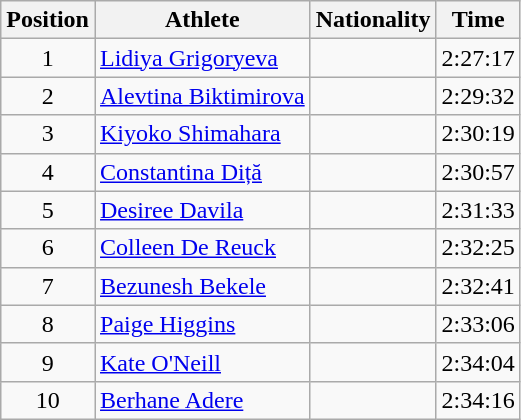<table class="wikitable sortable">
<tr>
<th>Position</th>
<th>Athlete</th>
<th>Nationality</th>
<th>Time</th>
</tr>
<tr>
<td style="text-align:center">1</td>
<td><a href='#'>Lidiya Grigoryeva</a></td>
<td></td>
<td>2:27:17</td>
</tr>
<tr>
<td style="text-align:center">2</td>
<td><a href='#'>Alevtina Biktimirova</a></td>
<td></td>
<td>2:29:32</td>
</tr>
<tr>
<td style="text-align:center">3</td>
<td><a href='#'>Kiyoko Shimahara</a></td>
<td></td>
<td>2:30:19</td>
</tr>
<tr>
<td style="text-align:center">4</td>
<td><a href='#'>Constantina Diță</a></td>
<td></td>
<td>2:30:57</td>
</tr>
<tr>
<td style="text-align:center">5</td>
<td><a href='#'>Desiree Davila</a></td>
<td></td>
<td>2:31:33</td>
</tr>
<tr>
<td style="text-align:center">6</td>
<td><a href='#'>Colleen De Reuck</a></td>
<td></td>
<td>2:32:25</td>
</tr>
<tr>
<td style="text-align:center">7</td>
<td><a href='#'>Bezunesh Bekele</a></td>
<td></td>
<td>2:32:41</td>
</tr>
<tr>
<td style="text-align:center">8</td>
<td><a href='#'>Paige Higgins</a></td>
<td></td>
<td>2:33:06</td>
</tr>
<tr>
<td style="text-align:center">9</td>
<td><a href='#'>Kate O'Neill</a></td>
<td></td>
<td>2:34:04</td>
</tr>
<tr>
<td style="text-align:center">10</td>
<td><a href='#'>Berhane Adere</a></td>
<td></td>
<td>2:34:16</td>
</tr>
</table>
